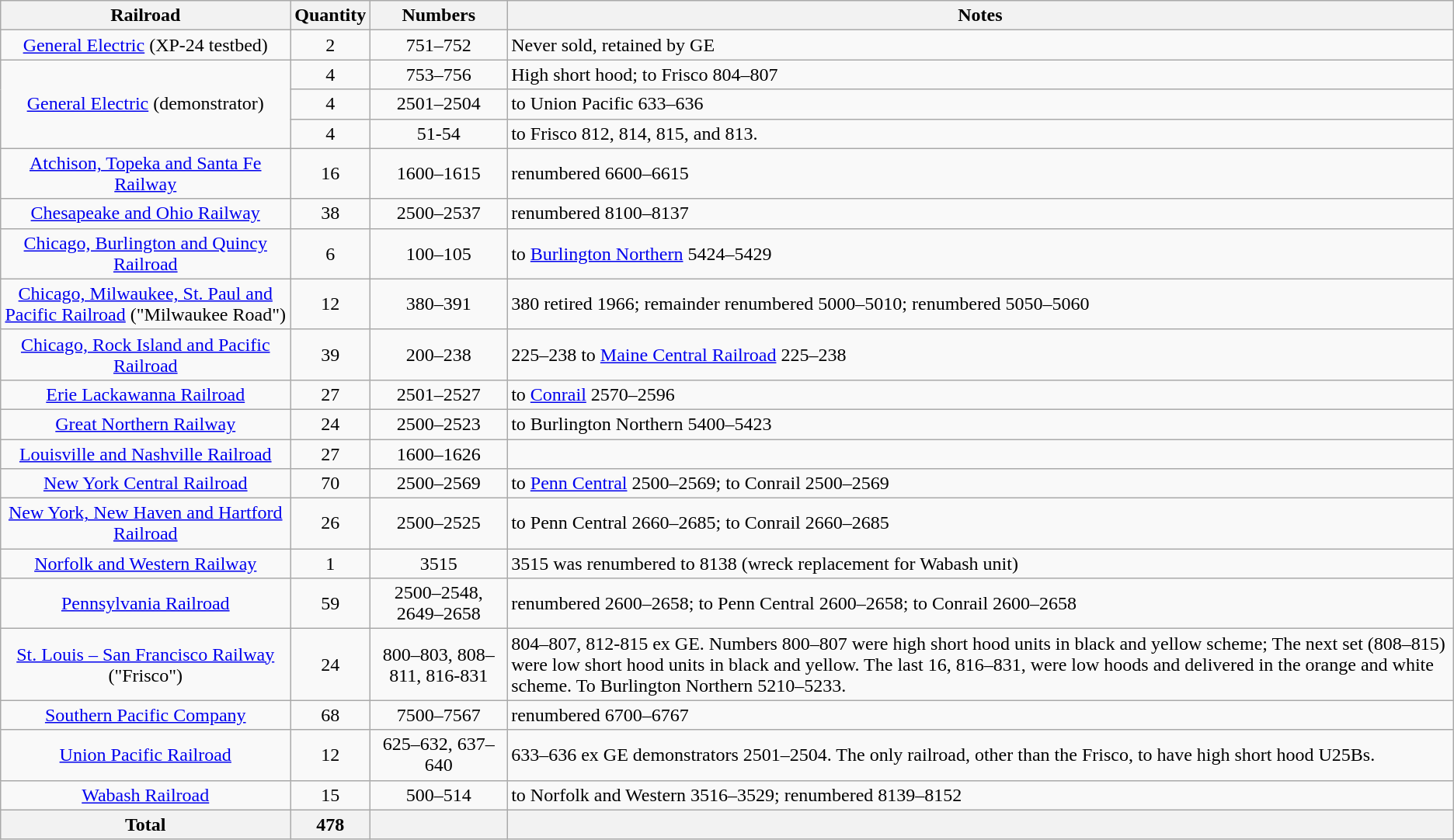<table class="wikitable" style=text-align:center>
<tr>
<th>Railroad</th>
<th>Quantity</th>
<th>Numbers</th>
<th>Notes</th>
</tr>
<tr>
<td><a href='#'>General Electric</a> (XP-24 testbed)</td>
<td>2</td>
<td>751–752</td>
<td align=left>Never sold, retained by GE</td>
</tr>
<tr align = "center">
<td rowspan=3><a href='#'>General Electric</a> (demonstrator)</td>
<td>4</td>
<td>753–756</td>
<td align=left>High short hood; to Frisco 804–807</td>
</tr>
<tr>
<td>4</td>
<td>2501–2504</td>
<td align=left>to Union Pacific 633–636</td>
</tr>
<tr>
<td>4</td>
<td>51-54</td>
<td align=left>to Frisco 812, 814, 815, and 813.</td>
</tr>
<tr align = "center">
<td><a href='#'>Atchison, Topeka and Santa Fe Railway</a></td>
<td>16</td>
<td>1600–1615</td>
<td align=left>renumbered 6600–6615</td>
</tr>
<tr align = "center">
<td><a href='#'>Chesapeake and Ohio Railway</a></td>
<td>38</td>
<td>2500–2537</td>
<td align=left>renumbered 8100–8137</td>
</tr>
<tr align = "center">
<td><a href='#'>Chicago, Burlington and Quincy Railroad</a></td>
<td>6</td>
<td>100–105</td>
<td align=left>to <a href='#'>Burlington Northern</a> 5424–5429</td>
</tr>
<tr align = "center">
<td><a href='#'>Chicago, Milwaukee, St. Paul and Pacific Railroad</a> ("Milwaukee Road")</td>
<td>12</td>
<td>380–391</td>
<td align=left>380 retired 1966; remainder renumbered 5000–5010; renumbered 5050–5060</td>
</tr>
<tr align = "center">
<td><a href='#'>Chicago, Rock Island and Pacific Railroad</a></td>
<td>39</td>
<td>200–238</td>
<td align=left>225–238 to <a href='#'>Maine Central Railroad</a> 225–238</td>
</tr>
<tr align = "center">
<td><a href='#'>Erie Lackawanna Railroad</a></td>
<td>27</td>
<td>2501–2527</td>
<td align=left>to <a href='#'>Conrail</a> 2570–2596</td>
</tr>
<tr align = "center">
<td><a href='#'>Great Northern Railway</a></td>
<td>24</td>
<td>2500–2523</td>
<td align=left>to Burlington Northern 5400–5423</td>
</tr>
<tr align = "center">
<td><a href='#'>Louisville and Nashville Railroad</a></td>
<td>27</td>
<td>1600–1626</td>
<td align=left></td>
</tr>
<tr align = "center">
<td><a href='#'>New York Central Railroad</a></td>
<td>70</td>
<td>2500–2569</td>
<td align=left>to <a href='#'>Penn Central</a> 2500–2569; to Conrail 2500–2569</td>
</tr>
<tr align = "center">
<td><a href='#'>New York, New Haven and Hartford Railroad</a></td>
<td>26</td>
<td>2500–2525</td>
<td align=left>to Penn Central 2660–2685; to Conrail 2660–2685</td>
</tr>
<tr align = "center">
<td><a href='#'>Norfolk and Western Railway</a></td>
<td>1</td>
<td>3515</td>
<td align=left>3515 was renumbered to 8138 (wreck replacement for Wabash unit)</td>
</tr>
<tr align = "center">
<td><a href='#'>Pennsylvania Railroad</a></td>
<td>59</td>
<td>2500–2548, 2649–2658</td>
<td align=left>renumbered 2600–2658; to Penn Central 2600–2658; to Conrail 2600–2658</td>
</tr>
<tr align = "center">
<td><a href='#'>St. Louis – San Francisco Railway</a> ("Frisco")</td>
<td>24</td>
<td>800–803, 808–811, 816-831</td>
<td align=left>804–807, 812-815 ex GE. Numbers 800–807 were high short hood units in black and yellow scheme; The next set (808–815) were low short hood units in black and yellow. The last 16, 816–831, were low hoods and delivered in the orange and white scheme. To Burlington Northern 5210–5233.</td>
</tr>
<tr align = "center">
<td><a href='#'>Southern Pacific Company</a></td>
<td>68</td>
<td>7500–7567</td>
<td align=left>renumbered 6700–6767</td>
</tr>
<tr align = "center">
<td><a href='#'>Union Pacific Railroad</a></td>
<td>12</td>
<td>625–632, 637–640</td>
<td align=left>633–636 ex GE demonstrators 2501–2504. The only railroad, other than the Frisco, to have high short hood U25Bs.</td>
</tr>
<tr align = "center">
<td><a href='#'>Wabash Railroad</a></td>
<td>15</td>
<td>500–514</td>
<td align=left>to Norfolk and Western 3516–3529; renumbered 8139–8152</td>
</tr>
<tr>
<th>Total</th>
<th>478</th>
<th></th>
<th></th>
</tr>
</table>
